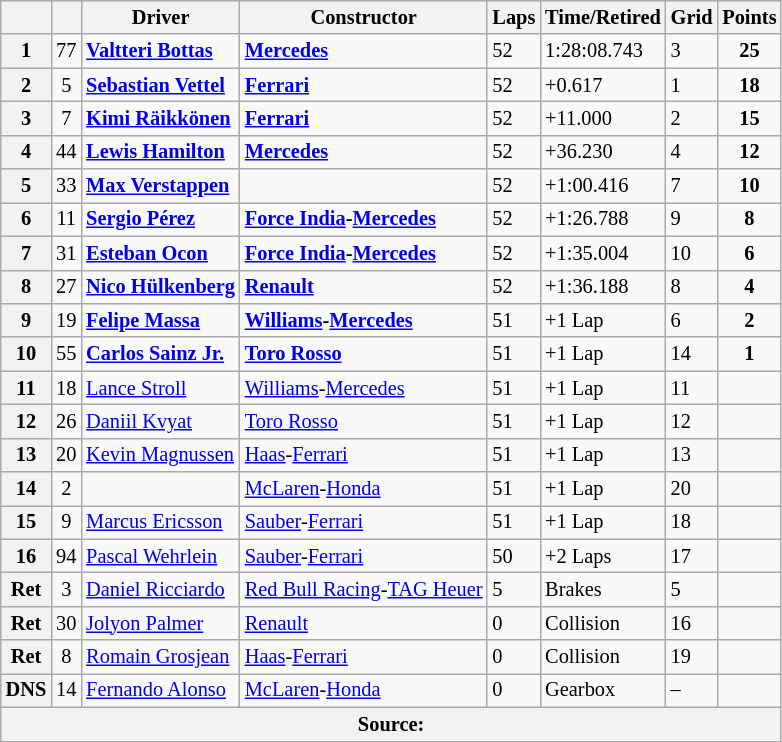<table class="wikitable" style="font-size: 85%;">
<tr>
<th></th>
<th></th>
<th>Driver</th>
<th>Constructor</th>
<th>Laps</th>
<th>Time/Retired</th>
<th>Grid</th>
<th>Points</th>
</tr>
<tr>
<th>1</th>
<td align="center">77</td>
<td> <strong><a href='#'>Valtteri Bottas</a></strong></td>
<td><strong><a href='#'>Mercedes</a></strong></td>
<td>52</td>
<td>1:28:08.743</td>
<td>3</td>
<td align="center"><strong>25</strong></td>
</tr>
<tr>
<th>2</th>
<td align="center">5</td>
<td> <strong><a href='#'>Sebastian Vettel</a></strong></td>
<td><strong><a href='#'>Ferrari</a></strong></td>
<td>52</td>
<td>+0.617</td>
<td>1</td>
<td align="center"><strong>18</strong></td>
</tr>
<tr>
<th>3</th>
<td align="center">7</td>
<td> <strong><a href='#'>Kimi Räikkönen</a></strong></td>
<td><strong><a href='#'>Ferrari</a></strong></td>
<td>52</td>
<td>+11.000</td>
<td>2</td>
<td align="center"><strong>15</strong></td>
</tr>
<tr>
<th>4</th>
<td align="center">44</td>
<td> <strong><a href='#'>Lewis Hamilton</a></strong></td>
<td><strong><a href='#'>Mercedes</a></strong></td>
<td>52</td>
<td>+36.230</td>
<td>4</td>
<td align="center"><strong>12</strong></td>
</tr>
<tr>
<th>5</th>
<td align="center">33</td>
<td> <strong><a href='#'>Max Verstappen</a></strong></td>
<td></td>
<td>52</td>
<td>+1:00.416</td>
<td>7</td>
<td align=center><strong>10</strong></td>
</tr>
<tr>
<th>6</th>
<td align="center">11</td>
<td> <strong><a href='#'>Sergio Pérez</a></strong></td>
<td><strong><a href='#'>Force India</a>-<a href='#'>Mercedes</a></strong></td>
<td>52</td>
<td>+1:26.788</td>
<td>9</td>
<td align="center"><strong>8</strong></td>
</tr>
<tr>
<th>7</th>
<td align="center">31</td>
<td> <strong><a href='#'>Esteban Ocon</a></strong></td>
<td><strong><a href='#'>Force India</a>-<a href='#'>Mercedes</a></strong></td>
<td>52</td>
<td>+1:35.004</td>
<td>10</td>
<td align="center"><strong>6</strong></td>
</tr>
<tr>
<th>8</th>
<td align="center">27</td>
<td> <strong><a href='#'>Nico Hülkenberg</a></strong></td>
<td><strong><a href='#'>Renault</a></strong></td>
<td>52</td>
<td>+1:36.188</td>
<td>8</td>
<td align="center"><strong>4</strong></td>
</tr>
<tr>
<th>9</th>
<td align="center">19</td>
<td> <strong><a href='#'>Felipe Massa</a></strong></td>
<td><strong><a href='#'>Williams</a>-<a href='#'>Mercedes</a></strong></td>
<td>51</td>
<td>+1 Lap</td>
<td>6</td>
<td align="center"><strong>2</strong></td>
</tr>
<tr>
<th>10</th>
<td align="center">55</td>
<td> <strong><a href='#'>Carlos Sainz Jr.</a></strong></td>
<td><strong><a href='#'>Toro Rosso</a></strong></td>
<td>51</td>
<td>+1 Lap</td>
<td>14</td>
<td align="center"><strong>1</strong></td>
</tr>
<tr>
<th>11</th>
<td align="center">18</td>
<td> <a href='#'>Lance Stroll</a></td>
<td><a href='#'>Williams</a>-<a href='#'>Mercedes</a></td>
<td>51</td>
<td>+1 Lap</td>
<td>11</td>
<td></td>
</tr>
<tr>
<th>12</th>
<td align="center">26</td>
<td> <a href='#'>Daniil Kvyat</a></td>
<td><a href='#'>Toro Rosso</a></td>
<td>51</td>
<td>+1 Lap</td>
<td>12</td>
<td></td>
</tr>
<tr>
<th>13</th>
<td align="center">20</td>
<td> <a href='#'>Kevin Magnussen</a></td>
<td><a href='#'>Haas</a>-<a href='#'>Ferrari</a></td>
<td>51</td>
<td>+1 Lap</td>
<td>13</td>
<td></td>
</tr>
<tr>
<th>14</th>
<td align="center">2</td>
<td></td>
<td><a href='#'>McLaren</a>-<a href='#'>Honda</a></td>
<td>51</td>
<td>+1 Lap</td>
<td>20</td>
<td></td>
</tr>
<tr>
<th>15</th>
<td align="center">9</td>
<td> <a href='#'>Marcus Ericsson</a></td>
<td><a href='#'>Sauber</a>-<a href='#'>Ferrari</a></td>
<td>51</td>
<td>+1 Lap</td>
<td>18</td>
<td></td>
</tr>
<tr>
<th>16</th>
<td align="center">94</td>
<td> <a href='#'>Pascal Wehrlein</a></td>
<td><a href='#'>Sauber</a>-<a href='#'>Ferrari</a></td>
<td>50</td>
<td>+2 Laps</td>
<td>17</td>
<td></td>
</tr>
<tr>
<th>Ret</th>
<td align="center">3</td>
<td> <a href='#'>Daniel Ricciardo</a></td>
<td><a href='#'>Red Bull Racing</a>-<a href='#'>TAG Heuer</a></td>
<td>5</td>
<td>Brakes</td>
<td>5</td>
<td></td>
</tr>
<tr>
<th>Ret</th>
<td align="center">30</td>
<td> <a href='#'>Jolyon Palmer</a></td>
<td><a href='#'>Renault</a></td>
<td>0</td>
<td>Collision</td>
<td>16</td>
<td></td>
</tr>
<tr>
<th>Ret</th>
<td align="center">8</td>
<td> <a href='#'>Romain Grosjean</a></td>
<td><a href='#'>Haas</a>-<a href='#'>Ferrari</a></td>
<td>0</td>
<td>Collision</td>
<td>19</td>
<td></td>
</tr>
<tr>
<th>DNS</th>
<td align="center">14</td>
<td> <a href='#'>Fernando Alonso</a></td>
<td><a href='#'>McLaren</a>-<a href='#'>Honda</a></td>
<td>0</td>
<td>Gearbox</td>
<td>–</td>
<td></td>
</tr>
<tr>
<th colspan="8">Source:</th>
</tr>
<tr>
</tr>
</table>
